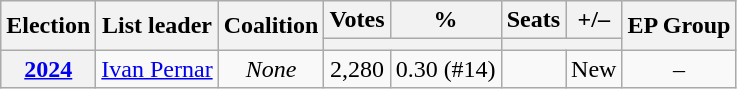<table class="wikitable" style="text-align:center;">
<tr>
<th rowspan=2>Election</th>
<th rowspan=2>List leader</th>
<th rowspan=2>Coalition</th>
<th>Votes</th>
<th>%</th>
<th>Seats</th>
<th>+/–</th>
<th rowspan=2>EP Group</th>
</tr>
<tr>
<th colspan=2></th>
<th colspan=2></th>
</tr>
<tr>
<th><a href='#'>2024</a></th>
<td><a href='#'>Ivan Pernar</a></td>
<td><em> None </em></td>
<td>2,280</td>
<td>0.30 (#14)</td>
<td></td>
<td>New</td>
<td>–</td>
</tr>
</table>
